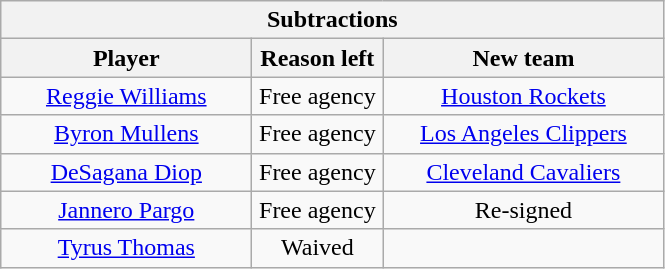<table class="wikitable" style="text-align:center">
<tr>
<th colspan=3>Subtractions</th>
</tr>
<tr>
<th style="width:160px">Player</th>
<th style="width:80px">Reason left</th>
<th style="width:180px">New team</th>
</tr>
<tr>
<td><a href='#'>Reggie Williams</a></td>
<td>Free agency</td>
<td><a href='#'>Houston Rockets</a></td>
</tr>
<tr>
<td><a href='#'>Byron Mullens</a></td>
<td>Free agency</td>
<td><a href='#'>Los Angeles Clippers</a></td>
</tr>
<tr>
<td><a href='#'>DeSagana Diop</a></td>
<td>Free agency</td>
<td><a href='#'>Cleveland Cavaliers</a></td>
</tr>
<tr>
<td><a href='#'>Jannero Pargo</a></td>
<td>Free agency</td>
<td>Re-signed</td>
</tr>
<tr>
<td><a href='#'>Tyrus Thomas</a></td>
<td>Waived</td>
<td></td>
</tr>
</table>
